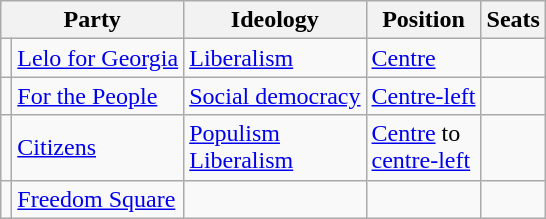<table class="wikitable sortable">
<tr>
<th colspan="2">Party</th>
<th>Ideology</th>
<th>Position</th>
<th>Seats</th>
</tr>
<tr>
<td bgcolor=></td>
<td><a href='#'>Lelo for Georgia</a></td>
<td><a href='#'>Liberalism</a></td>
<td><a href='#'>Centre</a></td>
<td></td>
</tr>
<tr>
<td bgcolor=></td>
<td><a href='#'>For the People</a></td>
<td><a href='#'>Social democracy</a></td>
<td><a href='#'>Centre-left</a></td>
<td></td>
</tr>
<tr>
<td bgcolor=></td>
<td><a href='#'>Citizens</a></td>
<td><a href='#'>Populism</a><br><a href='#'>Liberalism</a></td>
<td><a href='#'>Centre</a> to<br><a href='#'>centre-left</a></td>
<td></td>
</tr>
<tr>
<td bgcolor=></td>
<td><a href='#'>Freedom Square</a></td>
<td></td>
<td></td>
<td></td>
</tr>
</table>
